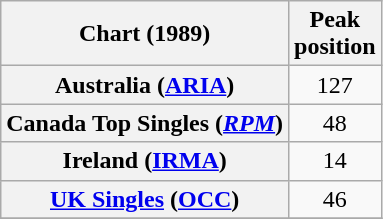<table class="wikitable sortable plainrowheaders" style="text-align:center">
<tr>
<th scope="col">Chart (1989)</th>
<th scope="col">Peak<br>position</th>
</tr>
<tr>
<th scope="row">Australia (<a href='#'>ARIA</a>)</th>
<td>127</td>
</tr>
<tr>
<th scope="row">Canada Top Singles (<em><a href='#'>RPM</a></em>)</th>
<td>48</td>
</tr>
<tr>
<th scope="row">Ireland (<a href='#'>IRMA</a>)</th>
<td>14</td>
</tr>
<tr>
<th scope="row"><a href='#'>UK Singles</a> (<a href='#'>OCC</a>)</th>
<td>46</td>
</tr>
<tr>
</tr>
</table>
